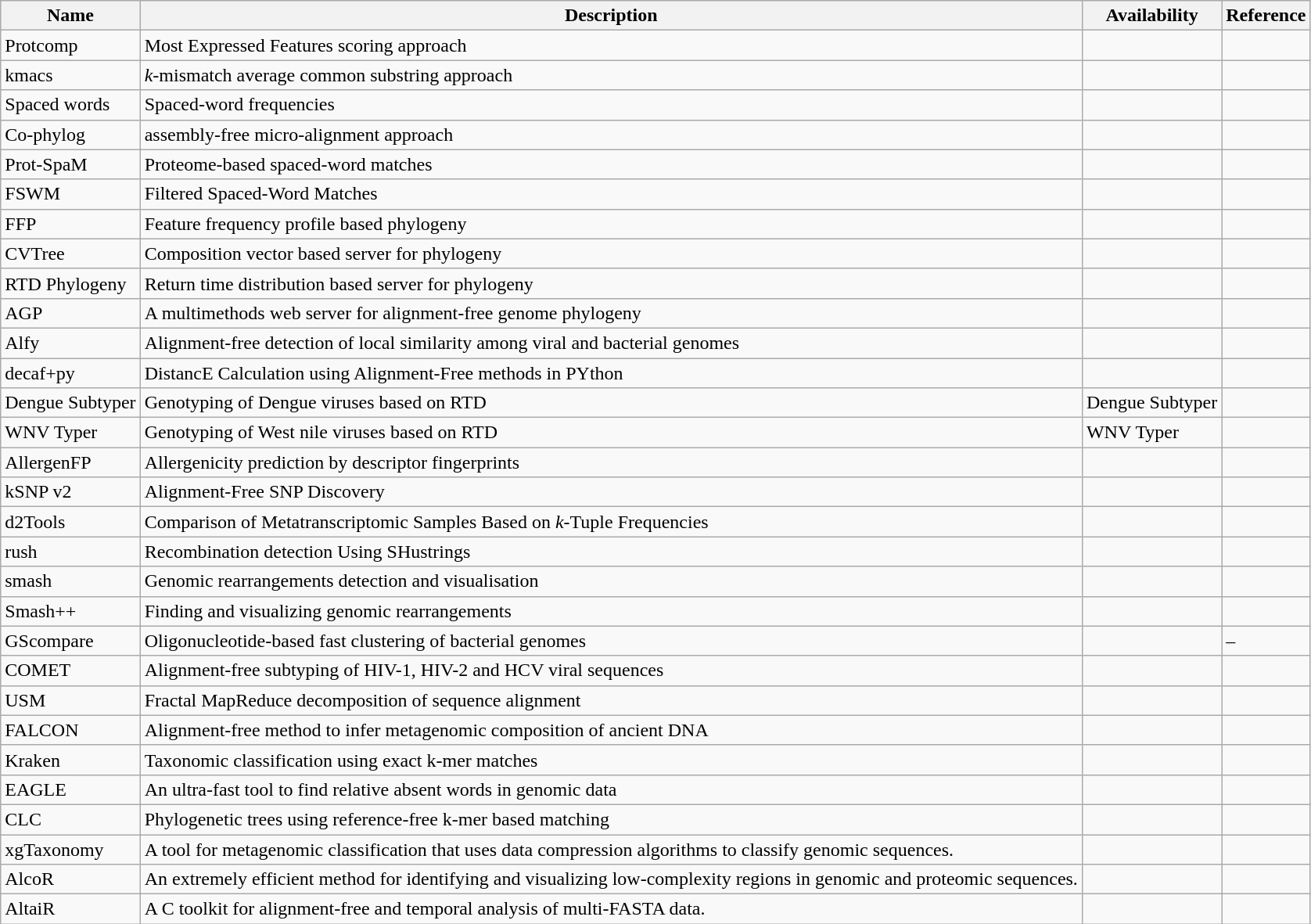<table class="wikitable">
<tr>
<th>Name</th>
<th>Description</th>
<th>Availability</th>
<th>Reference</th>
</tr>
<tr>
<td>Protcomp</td>
<td>Most Expressed Features scoring approach</td>
<td></td>
<td></td>
</tr>
<tr>
<td>kmacs</td>
<td><em>k</em>-mismatch average common substring approach</td>
<td></td>
<td></td>
</tr>
<tr>
<td>Spaced words</td>
<td>Spaced-word frequencies</td>
<td></td>
<td></td>
</tr>
<tr>
<td>Co-phylog</td>
<td>assembly-free micro-alignment approach</td>
<td></td>
<td></td>
</tr>
<tr>
<td>Prot-SpaM</td>
<td>Proteome-based spaced-word matches</td>
<td></td>
<td></td>
</tr>
<tr>
<td>FSWM</td>
<td>Filtered Spaced-Word Matches</td>
<td></td>
<td></td>
</tr>
<tr>
<td>FFP</td>
<td>Feature frequency profile based phylogeny</td>
<td></td>
<td></td>
</tr>
<tr>
<td>CVTree</td>
<td>Composition vector based server for phylogeny</td>
<td></td>
<td></td>
</tr>
<tr>
<td>RTD Phylogeny</td>
<td>Return time distribution based server for phylogeny</td>
<td></td>
<td></td>
</tr>
<tr>
<td>AGP</td>
<td>A multimethods web server for alignment-free genome phylogeny</td>
<td></td>
<td></td>
</tr>
<tr>
<td>Alfy</td>
<td>Alignment-free detection of local similarity among viral and bacterial genomes</td>
<td></td>
<td></td>
</tr>
<tr>
<td>decaf+py</td>
<td>DistancE Calculation using Alignment-Free methods in PYthon</td>
<td></td>
<td></td>
</tr>
<tr>
<td>Dengue Subtyper</td>
<td>Genotyping of Dengue viruses based on RTD</td>
<td>Dengue Subtyper</td>
<td></td>
</tr>
<tr>
<td>WNV Typer</td>
<td>Genotyping of West nile viruses based on RTD</td>
<td>WNV Typer</td>
<td></td>
</tr>
<tr>
<td>AllergenFP</td>
<td>Allergenicity prediction by descriptor fingerprints</td>
<td></td>
<td></td>
</tr>
<tr>
<td>kSNP v2</td>
<td>Alignment-Free SNP Discovery</td>
<td></td>
<td></td>
</tr>
<tr>
<td>d2Tools</td>
<td>Comparison of Metatranscriptomic Samples Based on <em>k</em>-Tuple Frequencies</td>
<td></td>
<td></td>
</tr>
<tr>
<td>rush</td>
<td>Recombination detection Using SHustrings</td>
<td></td>
<td></td>
</tr>
<tr>
<td>smash</td>
<td>Genomic rearrangements detection and visualisation</td>
<td></td>
<td></td>
</tr>
<tr>
<td>Smash++</td>
<td>Finding and visualizing genomic rearrangements</td>
<td></td>
<td></td>
</tr>
<tr>
<td>GScompare</td>
<td>Oligonucleotide-based fast clustering of bacterial genomes</td>
<td></td>
<td>–</td>
</tr>
<tr>
<td>COMET</td>
<td>Alignment-free subtyping of HIV-1, HIV-2 and HCV viral sequences</td>
<td></td>
<td></td>
</tr>
<tr>
<td>USM</td>
<td>Fractal MapReduce decomposition of sequence alignment</td>
<td></td>
<td></td>
</tr>
<tr>
<td>FALCON</td>
<td>Alignment-free method to infer metagenomic composition of ancient DNA</td>
<td></td>
<td></td>
</tr>
<tr>
<td>Kraken</td>
<td>Taxonomic classification using exact k-mer matches</td>
<td></td>
<td></td>
</tr>
<tr>
<td>EAGLE</td>
<td>An ultra-fast tool to find relative absent words in genomic data</td>
<td></td>
<td></td>
</tr>
<tr>
<td>CLC</td>
<td>Phylogenetic trees using reference-free k-mer based matching</td>
<td></td>
<td></td>
</tr>
<tr>
<td>xgTaxonomy</td>
<td>A tool for metagenomic classification that uses data compression algorithms to classify genomic sequences.</td>
<td></td>
<td></td>
</tr>
<tr>
<td>AlcoR</td>
<td>An extremely efficient method for identifying and visualizing low-complexity regions in genomic and proteomic sequences.</td>
<td></td>
<td></td>
</tr>
<tr>
<td>AltaiR</td>
<td>A C toolkit for alignment-free and temporal analysis of multi-FASTA data.</td>
<td></td>
<td></td>
</tr>
</table>
